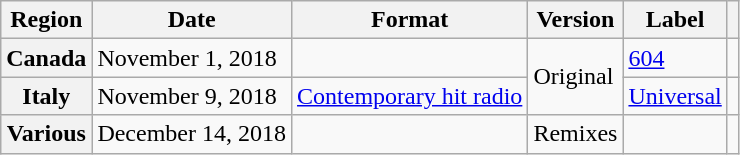<table class="wikitable plainrowheaders">
<tr>
<th scope="col">Region</th>
<th scope="col">Date</th>
<th scope="col">Format</th>
<th scope="col">Version</th>
<th scope="col">Label</th>
<th scope="col"></th>
</tr>
<tr>
<th scope="row">Canada</th>
<td>November 1, 2018</td>
<td></td>
<td rowspan="2">Original</td>
<td><a href='#'>604</a></td>
<td style="text-align:center;"></td>
</tr>
<tr>
<th scope="row">Italy</th>
<td>November 9, 2018</td>
<td><a href='#'>Contemporary hit radio</a></td>
<td><a href='#'>Universal</a></td>
<td style="text-align:center;"></td>
</tr>
<tr>
<th scope="row">Various</th>
<td>December 14, 2018</td>
<td></td>
<td>Remixes</td>
<td></td>
<td style="text-align:center;"></td>
</tr>
</table>
